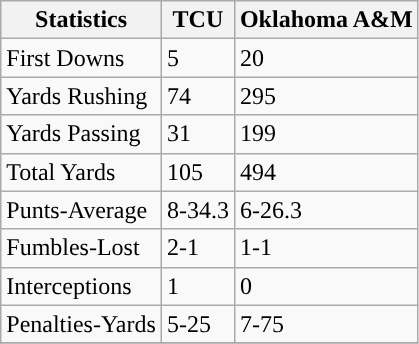<table class="wikitable">
<tr>
<th>Statistics</th>
<th>TCU</th>
<th>Oklahoma A&M</th>
</tr>
<tr>
<td>First Downs</td>
<td>5</td>
<td>20</td>
</tr>
<tr>
<td>Yards Rushing</td>
<td>74</td>
<td>295</td>
</tr>
<tr>
<td>Yards Passing</td>
<td>31</td>
<td>199</td>
</tr>
<tr>
<td>Total Yards</td>
<td>105</td>
<td>494</td>
</tr>
<tr>
<td>Punts-Average</td>
<td>8-34.3</td>
<td>6-26.3</td>
</tr>
<tr>
<td>Fumbles-Lost</td>
<td>2-1</td>
<td>1-1</td>
</tr>
<tr>
<td>Interceptions</td>
<td>1</td>
<td>0</td>
</tr>
<tr>
<td>Penalties-Yards</td>
<td>5-25</td>
<td>7-75</td>
</tr>
<tr>
</tr>
</table>
